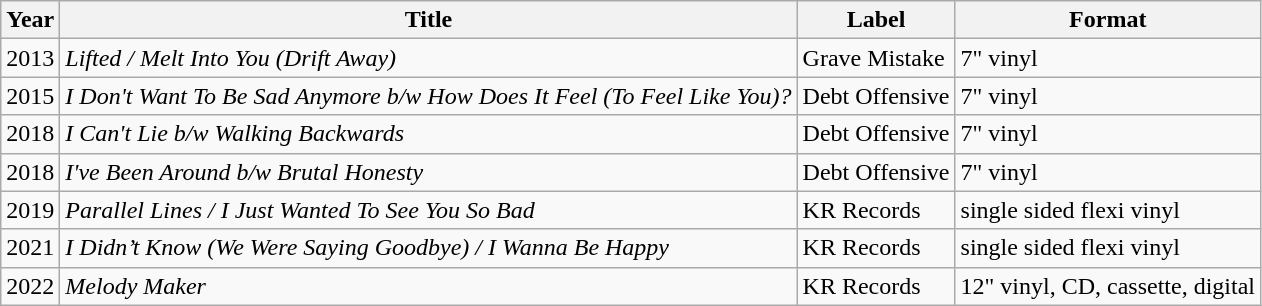<table class="wikitable">
<tr>
<th>Year</th>
<th>Title</th>
<th>Label</th>
<th>Format</th>
</tr>
<tr>
<td>2013</td>
<td><em>Lifted / Melt Into You (Drift Away)</em></td>
<td>Grave Mistake</td>
<td>7" vinyl</td>
</tr>
<tr>
<td>2015</td>
<td><em>I Don't Want To Be Sad Anymore b/w How Does It Feel (To Feel Like You)?</em></td>
<td>Debt Offensive</td>
<td>7" vinyl</td>
</tr>
<tr>
<td>2018</td>
<td><em>I Can't Lie b/w Walking Backwards</em></td>
<td>Debt Offensive</td>
<td>7" vinyl</td>
</tr>
<tr>
<td>2018</td>
<td><em>I've Been Around b/w Brutal Honesty</em></td>
<td>Debt Offensive</td>
<td>7" vinyl</td>
</tr>
<tr>
<td>2019</td>
<td><em>Parallel Lines / I Just Wanted To See You So Bad</em></td>
<td>KR Records</td>
<td>single sided flexi vinyl</td>
</tr>
<tr>
<td>2021</td>
<td><em>I Didn’t Know (We Were Saying Goodbye) / I Wanna Be Happy</em></td>
<td>KR Records</td>
<td>single sided flexi vinyl</td>
</tr>
<tr>
<td>2022</td>
<td><em>Melody Maker</em></td>
<td>KR Records</td>
<td>12" vinyl, CD, cassette, digital</td>
</tr>
</table>
